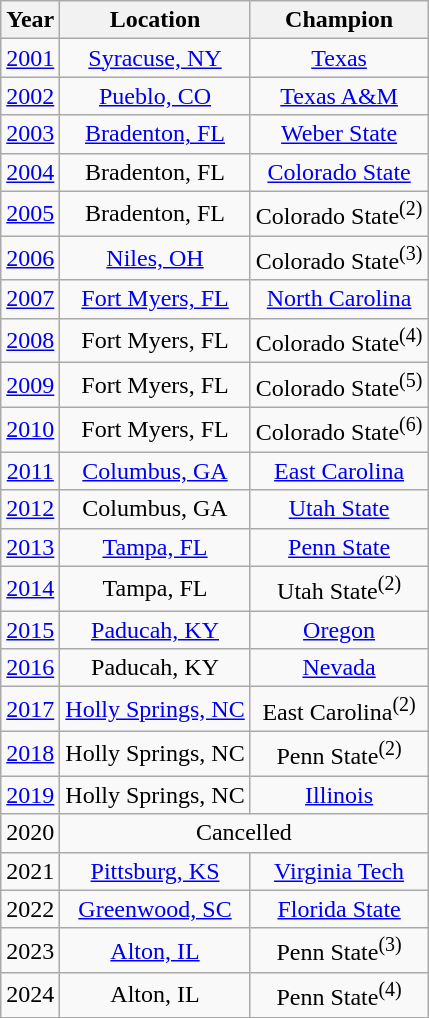<table class="wikitable" style="text-align:center;">
<tr>
<th>Year</th>
<th>Location</th>
<th>Champion</th>
</tr>
<tr>
<td><a href='#'>2001</a></td>
<td><a href='#'>Syracuse, NY</a></td>
<td><a href='#'>Texas</a></td>
</tr>
<tr>
<td><a href='#'>2002</a></td>
<td><a href='#'>Pueblo, CO</a></td>
<td><a href='#'>Texas A&M</a></td>
</tr>
<tr>
<td><a href='#'>2003</a></td>
<td><a href='#'>Bradenton, FL</a></td>
<td><a href='#'>Weber State</a></td>
</tr>
<tr>
<td><a href='#'>2004</a></td>
<td>Bradenton, FL</td>
<td><a href='#'>Colorado State</a></td>
</tr>
<tr>
<td><a href='#'>2005</a></td>
<td>Bradenton, FL</td>
<td>Colorado State<sup>(2)</sup></td>
</tr>
<tr>
<td><a href='#'>2006</a></td>
<td><a href='#'>Niles, OH</a></td>
<td>Colorado State<sup>(3)</sup></td>
</tr>
<tr>
<td><a href='#'>2007</a></td>
<td><a href='#'>Fort Myers, FL</a></td>
<td><a href='#'>North Carolina</a></td>
</tr>
<tr>
<td><a href='#'>2008</a></td>
<td>Fort Myers, FL</td>
<td>Colorado State<sup>(4)</sup></td>
</tr>
<tr>
<td><a href='#'>2009</a></td>
<td>Fort Myers, FL</td>
<td>Colorado State<sup>(5)</sup></td>
</tr>
<tr>
<td><a href='#'>2010</a></td>
<td>Fort Myers, FL</td>
<td>Colorado State<sup>(6)</sup></td>
</tr>
<tr>
<td><a href='#'>2011</a></td>
<td><a href='#'>Columbus, GA</a></td>
<td><a href='#'>East Carolina</a></td>
</tr>
<tr>
<td><a href='#'>2012</a></td>
<td>Columbus, GA</td>
<td><a href='#'>Utah State</a></td>
</tr>
<tr>
<td><a href='#'>2013</a></td>
<td><a href='#'>Tampa, FL</a></td>
<td><a href='#'>Penn State</a></td>
</tr>
<tr>
<td><a href='#'>2014</a></td>
<td>Tampa, FL</td>
<td>Utah State<sup>(2)</sup></td>
</tr>
<tr>
<td><a href='#'>2015</a></td>
<td><a href='#'>Paducah, KY</a></td>
<td><a href='#'>Oregon</a></td>
</tr>
<tr>
<td><a href='#'>2016</a></td>
<td>Paducah, KY</td>
<td><a href='#'>Nevada</a></td>
</tr>
<tr>
<td><a href='#'>2017</a></td>
<td><a href='#'>Holly Springs, NC</a></td>
<td>East Carolina<sup>(2)</sup></td>
</tr>
<tr>
<td><a href='#'>2018</a></td>
<td>Holly Springs, NC</td>
<td>Penn State<sup>(2)</sup></td>
</tr>
<tr>
<td><a href='#'>2019</a></td>
<td>Holly Springs, NC</td>
<td><a href='#'>Illinois</a></td>
</tr>
<tr>
<td>2020</td>
<td colspan=2>Cancelled</td>
</tr>
<tr>
<td>2021</td>
<td><a href='#'>Pittsburg, KS</a></td>
<td><a href='#'>Virginia Tech</a></td>
</tr>
<tr>
<td>2022</td>
<td><a href='#'>Greenwood, SC</a></td>
<td><a href='#'>Florida State</a></td>
</tr>
<tr>
<td>2023</td>
<td><a href='#'>Alton, IL</a></td>
<td>Penn State<sup>(3)</sup></td>
</tr>
<tr>
<td>2024</td>
<td>Alton, IL</td>
<td>Penn State<sup>(4)</sup></td>
</tr>
</table>
